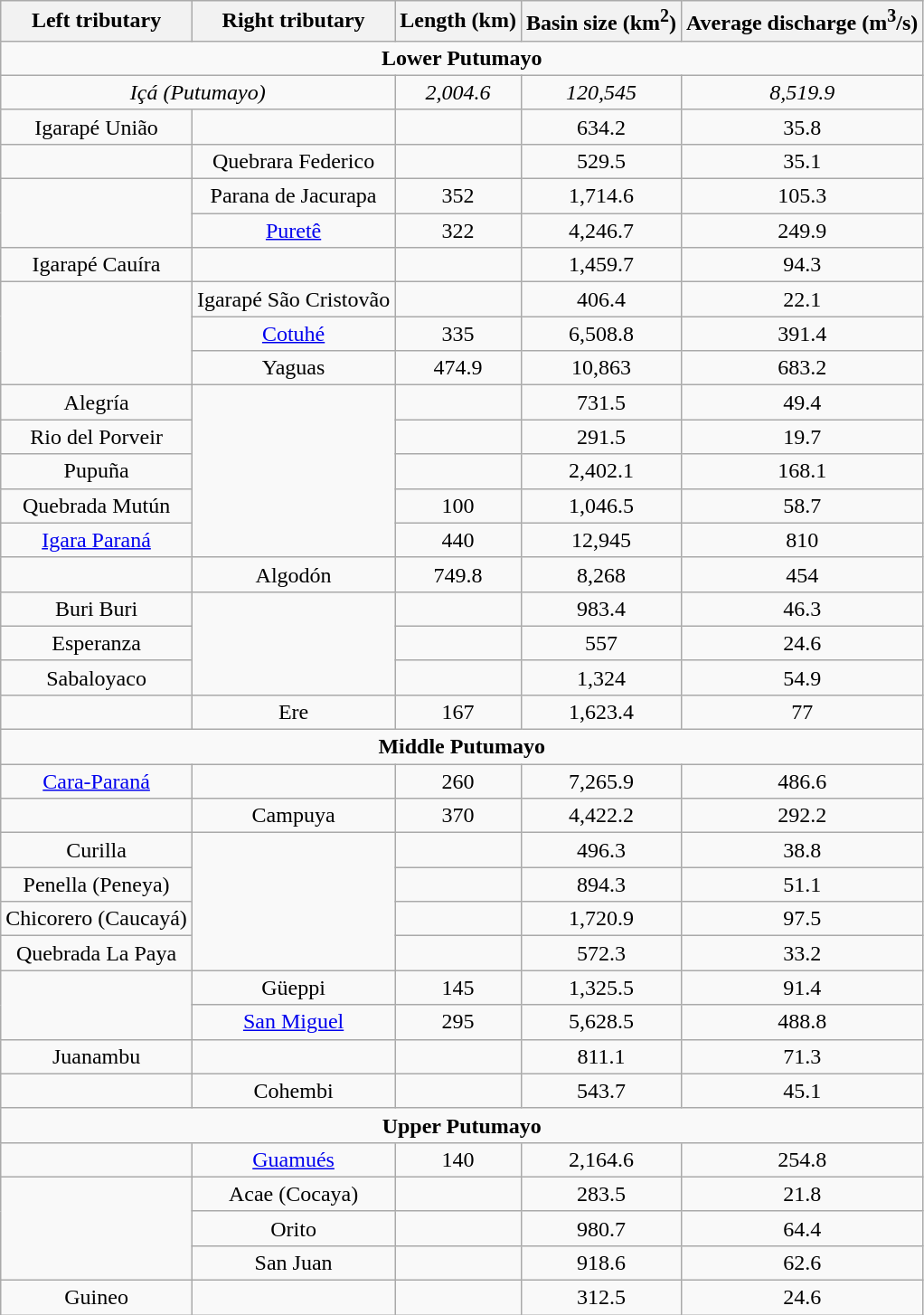<table class="wikitable" style="text-align:center;">
<tr>
<th>Left tributary</th>
<th>Right tributary</th>
<th>Length (km)</th>
<th>Basin size (km<sup>2</sup>)</th>
<th>Average discharge (m<sup>3</sup>/s)</th>
</tr>
<tr>
<td colspan="5"><strong>Lower Putumayo</strong></td>
</tr>
<tr>
<td colspan="2"><em>Içá (Putumayo)</em></td>
<td><em>2,004.6</em></td>
<td><em>120,545</em></td>
<td><em>8,519.9</em></td>
</tr>
<tr>
<td>Igarapé União</td>
<td></td>
<td></td>
<td>634.2</td>
<td>35.8</td>
</tr>
<tr>
<td></td>
<td>Quebrara Federico</td>
<td></td>
<td>529.5</td>
<td>35.1</td>
</tr>
<tr>
<td rowspan="2"></td>
<td>Parana de Jacurapa</td>
<td>352</td>
<td>1,714.6</td>
<td>105.3</td>
</tr>
<tr>
<td><a href='#'>Puretê</a></td>
<td>322</td>
<td>4,246.7</td>
<td>249.9</td>
</tr>
<tr>
<td>Igarapé Cauíra</td>
<td></td>
<td></td>
<td>1,459.7</td>
<td>94.3</td>
</tr>
<tr>
<td rowspan="3"></td>
<td>Igarapé São Cristovão</td>
<td></td>
<td>406.4</td>
<td>22.1</td>
</tr>
<tr>
<td><a href='#'>Cotuhé</a></td>
<td>335</td>
<td>6,508.8</td>
<td>391.4</td>
</tr>
<tr>
<td>Yaguas</td>
<td>474.9</td>
<td>10,863</td>
<td>683.2</td>
</tr>
<tr>
<td>Alegría</td>
<td rowspan="5"></td>
<td></td>
<td>731.5</td>
<td>49.4</td>
</tr>
<tr>
<td>Rio del Porveir</td>
<td></td>
<td>291.5</td>
<td>19.7</td>
</tr>
<tr>
<td>Pupuña</td>
<td></td>
<td>2,402.1</td>
<td>168.1</td>
</tr>
<tr>
<td>Quebrada Mutún</td>
<td>100</td>
<td>1,046.5</td>
<td>58.7</td>
</tr>
<tr>
<td><a href='#'>Igara Paraná</a></td>
<td>440</td>
<td>12,945</td>
<td>810</td>
</tr>
<tr>
<td></td>
<td>Algodón</td>
<td>749.8</td>
<td>8,268</td>
<td>454</td>
</tr>
<tr>
<td>Buri Buri</td>
<td rowspan="3"></td>
<td></td>
<td>983.4</td>
<td>46.3</td>
</tr>
<tr>
<td>Esperanza</td>
<td></td>
<td>557</td>
<td>24.6</td>
</tr>
<tr>
<td>Sabaloyaco</td>
<td></td>
<td>1,324</td>
<td>54.9</td>
</tr>
<tr>
<td></td>
<td>Ere</td>
<td>167</td>
<td>1,623.4</td>
<td>77</td>
</tr>
<tr>
<td colspan="5"><strong>Middle Putumayo</strong></td>
</tr>
<tr>
<td><a href='#'>Cara-Paraná</a></td>
<td></td>
<td>260</td>
<td>7,265.9</td>
<td>486.6</td>
</tr>
<tr>
<td></td>
<td>Campuya</td>
<td>370</td>
<td>4,422.2</td>
<td>292.2</td>
</tr>
<tr>
<td>Curilla</td>
<td rowspan="4"></td>
<td></td>
<td>496.3</td>
<td>38.8</td>
</tr>
<tr>
<td>Penella (Peneya)</td>
<td></td>
<td>894.3</td>
<td>51.1</td>
</tr>
<tr>
<td>Chicorero (Caucayá)</td>
<td></td>
<td>1,720.9</td>
<td>97.5</td>
</tr>
<tr>
<td>Quebrada La Paya</td>
<td></td>
<td>572.3</td>
<td>33.2</td>
</tr>
<tr>
<td rowspan="2"></td>
<td>Güeppi</td>
<td>145</td>
<td>1,325.5</td>
<td>91.4</td>
</tr>
<tr>
<td><a href='#'>San Miguel</a></td>
<td>295</td>
<td>5,628.5</td>
<td>488.8</td>
</tr>
<tr>
<td>Juanambu</td>
<td></td>
<td></td>
<td>811.1</td>
<td>71.3</td>
</tr>
<tr>
<td></td>
<td>Cohembi</td>
<td></td>
<td>543.7</td>
<td>45.1</td>
</tr>
<tr>
<td colspan="5"><strong>Upper Putumayo</strong></td>
</tr>
<tr>
<td></td>
<td><a href='#'>Guamués</a></td>
<td>140</td>
<td>2,164.6</td>
<td>254.8</td>
</tr>
<tr>
<td rowspan="3"></td>
<td>Acae (Cocaya)</td>
<td></td>
<td>283.5</td>
<td>21.8</td>
</tr>
<tr>
<td>Orito</td>
<td></td>
<td>980.7</td>
<td>64.4</td>
</tr>
<tr>
<td>San Juan</td>
<td></td>
<td>918.6</td>
<td>62.6</td>
</tr>
<tr>
<td>Guineo</td>
<td></td>
<td></td>
<td>312.5</td>
<td>24.6</td>
</tr>
</table>
